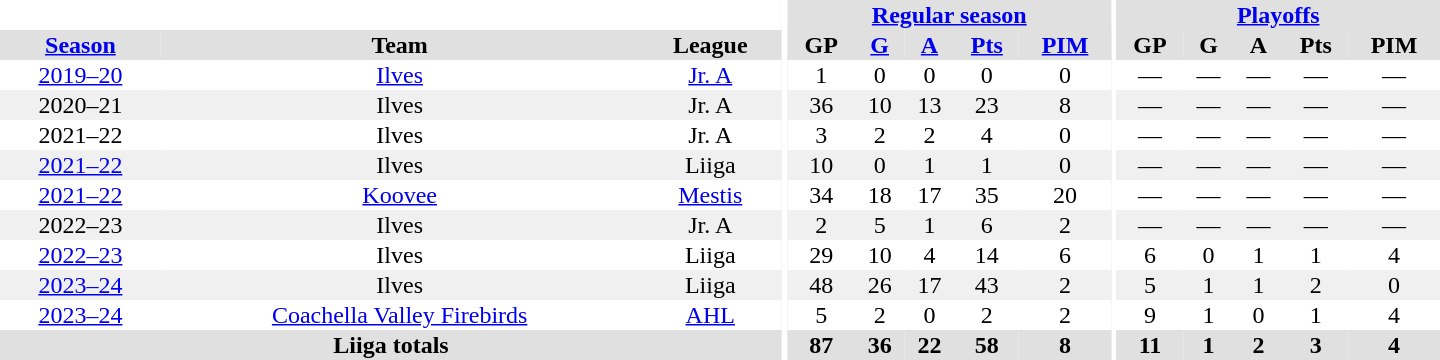<table border="0" cellpadding="1" cellspacing="0" style="text-align:center; width:60em">
<tr bgcolor="#e0e0e0">
<th colspan="3" bgcolor="#ffffff"></th>
<th rowspan="100" bgcolor="#ffffff"></th>
<th colspan="5"><a href='#'>Regular season</a></th>
<th rowspan="100" bgcolor="#ffffff"></th>
<th colspan="5"><a href='#'>Playoffs</a></th>
</tr>
<tr bgcolor="#e0e0e0">
<th><a href='#'>Season</a></th>
<th>Team</th>
<th>League</th>
<th>GP</th>
<th><a href='#'>G</a></th>
<th><a href='#'>A</a></th>
<th><a href='#'>Pts</a></th>
<th><a href='#'>PIM</a></th>
<th>GP</th>
<th>G</th>
<th>A</th>
<th>Pts</th>
<th>PIM</th>
</tr>
<tr>
<td><a href='#'>2019–20</a></td>
<td><a href='#'>Ilves</a></td>
<td><a href='#'>Jr. A</a></td>
<td>1</td>
<td>0</td>
<td>0</td>
<td>0</td>
<td>0</td>
<td>—</td>
<td>—</td>
<td>—</td>
<td>—</td>
<td>—</td>
</tr>
<tr bgcolor="#f0f0f0">
<td>2020–21</td>
<td>Ilves</td>
<td>Jr. A</td>
<td>36</td>
<td>10</td>
<td>13</td>
<td>23</td>
<td>8</td>
<td>—</td>
<td>—</td>
<td>—</td>
<td>—</td>
<td>—</td>
</tr>
<tr>
<td>2021–22</td>
<td>Ilves</td>
<td>Jr. A</td>
<td>3</td>
<td>2</td>
<td>2</td>
<td>4</td>
<td>0</td>
<td>—</td>
<td>—</td>
<td>—</td>
<td>—</td>
<td>—</td>
</tr>
<tr bgcolor="#f0f0f0">
<td><a href='#'>2021–22</a></td>
<td>Ilves</td>
<td>Liiga</td>
<td>10</td>
<td>0</td>
<td>1</td>
<td>1</td>
<td>0</td>
<td>—</td>
<td>—</td>
<td>—</td>
<td>—</td>
<td>—</td>
</tr>
<tr>
<td><a href='#'>2021–22</a></td>
<td><a href='#'>Koovee</a></td>
<td><a href='#'>Mestis</a></td>
<td>34</td>
<td>18</td>
<td>17</td>
<td>35</td>
<td>20</td>
<td>—</td>
<td>—</td>
<td>—</td>
<td>—</td>
<td>—</td>
</tr>
<tr bgcolor="#f0f0f0">
<td>2022–23</td>
<td>Ilves</td>
<td>Jr. A</td>
<td>2</td>
<td>5</td>
<td>1</td>
<td>6</td>
<td>2</td>
<td>—</td>
<td>—</td>
<td>—</td>
<td>—</td>
<td>—</td>
</tr>
<tr>
<td><a href='#'>2022–23</a></td>
<td>Ilves</td>
<td>Liiga</td>
<td>29</td>
<td>10</td>
<td>4</td>
<td>14</td>
<td>6</td>
<td>6</td>
<td>0</td>
<td>1</td>
<td>1</td>
<td>4</td>
</tr>
<tr bgcolor="#f0f0f0">
<td><a href='#'>2023–24</a></td>
<td>Ilves</td>
<td>Liiga</td>
<td>48</td>
<td>26</td>
<td>17</td>
<td>43</td>
<td>2</td>
<td>5</td>
<td>1</td>
<td>1</td>
<td>2</td>
<td>0</td>
</tr>
<tr>
<td><a href='#'>2023–24</a></td>
<td><a href='#'>Coachella Valley Firebirds</a></td>
<td><a href='#'>AHL</a></td>
<td>5</td>
<td>2</td>
<td>0</td>
<td>2</td>
<td>2</td>
<td>9</td>
<td>1</td>
<td>0</td>
<td>1</td>
<td>4</td>
</tr>
<tr bgcolor="#e0e0e0">
<th colspan="3">Liiga totals</th>
<th>87</th>
<th>36</th>
<th>22</th>
<th>58</th>
<th>8</th>
<th>11</th>
<th>1</th>
<th>2</th>
<th>3</th>
<th>4</th>
</tr>
</table>
